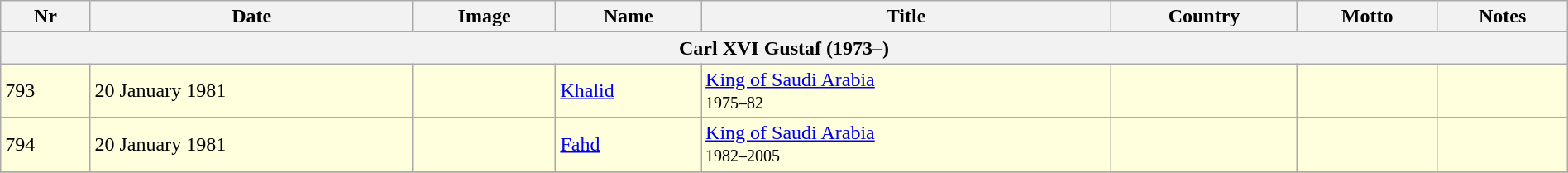<table class="wikitable" width=100%>
<tr>
<th>Nr</th>
<th>Date</th>
<th>Image</th>
<th>Name</th>
<th>Title</th>
<th>Country</th>
<th>Motto</th>
<th>Notes</th>
</tr>
<tr>
<th colspan=8>Carl XVI Gustaf (1973–)</th>
</tr>
<tr bgcolor="#FFFFDD">
<td>793</td>
<td>20 January 1981</td>
<td></td>
<td><a href='#'>Khalid</a></td>
<td><a href='#'>King of Saudi Arabia</a><br><small>1975–82</small></td>
<td></td>
<td></td>
<td></td>
</tr>
<tr bgcolor="#FFFFDD">
<td>794</td>
<td>20 January 1981</td>
<td></td>
<td><a href='#'>Fahd</a></td>
<td><a href='#'>King of Saudi Arabia</a><br><small>1982–2005</small></td>
<td></td>
<td></td>
<td></td>
</tr>
<tr>
</tr>
</table>
